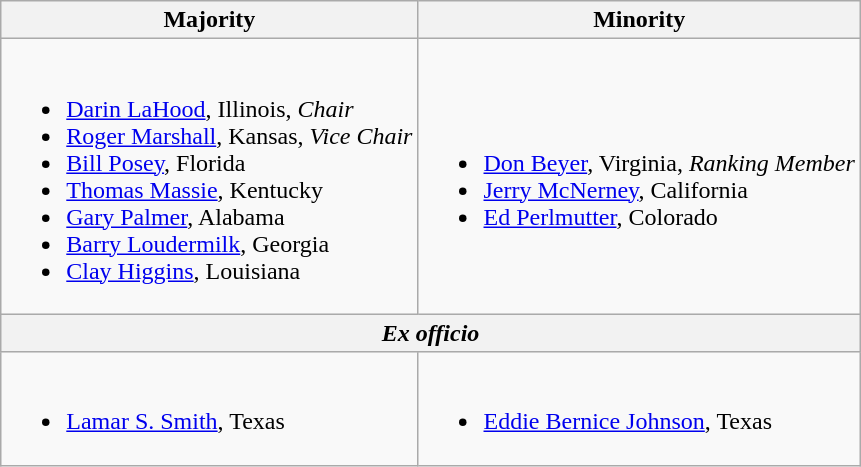<table class=wikitable>
<tr>
<th>Majority</th>
<th>Minority</th>
</tr>
<tr>
<td><br><ul><li><a href='#'>Darin LaHood</a>, Illinois, <em>Chair</em></li><li><a href='#'>Roger Marshall</a>, Kansas, <em>Vice Chair</em></li><li><a href='#'>Bill Posey</a>, Florida</li><li><a href='#'>Thomas Massie</a>, Kentucky</li><li><a href='#'>Gary Palmer</a>, Alabama</li><li><a href='#'>Barry Loudermilk</a>, Georgia</li><li><a href='#'>Clay Higgins</a>, Louisiana</li></ul></td>
<td><br><ul><li><a href='#'>Don Beyer</a>, Virginia, <em>Ranking Member</em></li><li><a href='#'>Jerry McNerney</a>, California</li><li><a href='#'>Ed Perlmutter</a>, Colorado</li></ul></td>
</tr>
<tr>
<th colspan=2><em>Ex officio</em></th>
</tr>
<tr>
<td><br><ul><li><a href='#'>Lamar S. Smith</a>, Texas</li></ul></td>
<td><br><ul><li><a href='#'>Eddie Bernice Johnson</a>, Texas</li></ul></td>
</tr>
</table>
